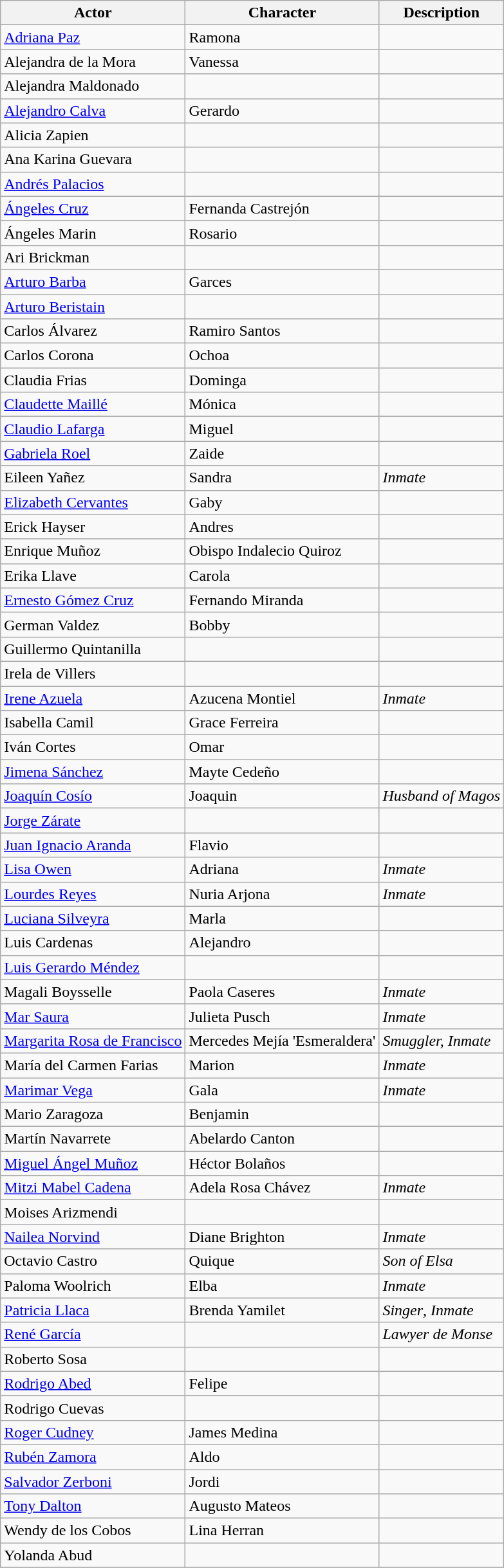<table class="wikitable">
<tr>
<th>Actor</th>
<th>Character</th>
<th>Description</th>
</tr>
<tr>
<td><a href='#'>Adriana Paz</a></td>
<td>Ramona</td>
<td></td>
</tr>
<tr>
<td>Alejandra de la Mora</td>
<td>Vanessa</td>
<td></td>
</tr>
<tr>
<td>Alejandra Maldonado</td>
<td></td>
<td></td>
</tr>
<tr>
<td><a href='#'>Alejandro Calva</a></td>
<td>Gerardo</td>
<td></td>
</tr>
<tr>
<td>Alicia Zapien</td>
<td></td>
<td></td>
</tr>
<tr>
<td>Ana Karina Guevara</td>
<td></td>
<td></td>
</tr>
<tr>
<td><a href='#'>Andrés Palacios</a></td>
<td></td>
<td></td>
</tr>
<tr>
<td><a href='#'>Ángeles Cruz</a></td>
<td>Fernanda Castrejón</td>
<td></td>
</tr>
<tr>
<td>Ángeles Marin</td>
<td>Rosario</td>
<td></td>
</tr>
<tr>
<td>Ari Brickman</td>
<td></td>
<td></td>
</tr>
<tr>
<td><a href='#'>Arturo Barba</a></td>
<td>Garces</td>
<td></td>
</tr>
<tr>
<td><a href='#'>Arturo Beristain</a></td>
<td></td>
<td></td>
</tr>
<tr>
<td>Carlos Álvarez</td>
<td>Ramiro Santos</td>
<td></td>
</tr>
<tr>
<td>Carlos Corona</td>
<td>Ochoa</td>
<td></td>
</tr>
<tr>
<td>Claudia Frias</td>
<td>Dominga</td>
<td></td>
</tr>
<tr>
<td><a href='#'>Claudette Maillé</a></td>
<td>Mónica</td>
<td></td>
</tr>
<tr>
<td><a href='#'>Claudio Lafarga</a></td>
<td>Miguel</td>
<td></td>
</tr>
<tr>
<td><a href='#'>Gabriela Roel</a></td>
<td>Zaide</td>
<td></td>
</tr>
<tr>
<td>Eileen Yañez</td>
<td>Sandra</td>
<td><em>Inmate</em></td>
</tr>
<tr>
<td><a href='#'>Elizabeth Cervantes</a></td>
<td>Gaby</td>
<td></td>
</tr>
<tr>
<td>Erick Hayser</td>
<td>Andres</td>
<td></td>
</tr>
<tr>
<td>Enrique Muñoz</td>
<td>Obispo Indalecio Quiroz</td>
<td></td>
</tr>
<tr>
<td>Erika Llave</td>
<td>Carola</td>
<td></td>
</tr>
<tr>
<td><a href='#'>Ernesto Gómez Cruz</a></td>
<td>Fernando Miranda</td>
<td></td>
</tr>
<tr>
<td>German Valdez</td>
<td>Bobby</td>
<td></td>
</tr>
<tr>
<td>Guillermo Quintanilla</td>
<td></td>
<td></td>
</tr>
<tr>
<td>Irela de Villers</td>
<td></td>
<td></td>
</tr>
<tr>
<td><a href='#'>Irene Azuela</a></td>
<td>Azucena Montiel</td>
<td><em>Inmate</em></td>
</tr>
<tr>
<td>Isabella Camil</td>
<td>Grace Ferreira</td>
<td></td>
</tr>
<tr>
<td>Iván Cortes</td>
<td>Omar</td>
<td></td>
</tr>
<tr>
<td><a href='#'>Jimena Sánchez</a></td>
<td>Mayte Cedeño</td>
<td></td>
</tr>
<tr>
<td><a href='#'>Joaquín Cosío</a></td>
<td>Joaquin</td>
<td><em>Husband of Magos</em></td>
</tr>
<tr>
<td><a href='#'>Jorge Zárate</a></td>
<td></td>
<td></td>
</tr>
<tr>
<td><a href='#'>Juan Ignacio Aranda</a></td>
<td>Flavio</td>
<td></td>
</tr>
<tr>
<td><a href='#'>Lisa Owen</a></td>
<td>Adriana</td>
<td><em>Inmate</em></td>
</tr>
<tr>
<td><a href='#'>Lourdes Reyes</a></td>
<td>Nuria Arjona</td>
<td><em>Inmate</em></td>
</tr>
<tr>
<td><a href='#'>Luciana Silveyra</a></td>
<td>Marla</td>
<td></td>
</tr>
<tr>
<td>Luis Cardenas</td>
<td>Alejandro</td>
<td></td>
</tr>
<tr>
<td><a href='#'>Luis Gerardo Méndez</a></td>
<td></td>
<td></td>
</tr>
<tr>
<td>Magali Boysselle</td>
<td>Paola Caseres</td>
<td><em>Inmate</em></td>
</tr>
<tr>
<td><a href='#'>Mar Saura</a></td>
<td>Julieta Pusch</td>
<td><em>Inmate</em></td>
</tr>
<tr>
<td><a href='#'>Margarita Rosa de Francisco</a></td>
<td>Mercedes Mejía 'Esmeraldera'</td>
<td><em>Smuggler, Inmate</em></td>
</tr>
<tr>
<td>María del Carmen Farias</td>
<td>Marion</td>
<td><em>Inmate</em></td>
</tr>
<tr>
<td><a href='#'>Marimar Vega</a></td>
<td>Gala</td>
<td><em>Inmate</em></td>
</tr>
<tr>
<td>Mario Zaragoza</td>
<td>Benjamin</td>
<td></td>
</tr>
<tr>
<td>Martín Navarrete</td>
<td>Abelardo Canton</td>
<td></td>
</tr>
<tr>
<td><a href='#'>Miguel Ángel Muñoz</a></td>
<td>Héctor Bolaños</td>
<td></td>
</tr>
<tr>
<td><a href='#'>Mitzi Mabel Cadena</a></td>
<td>Adela Rosa Chávez</td>
<td><em>Inmate</em></td>
</tr>
<tr>
<td>Moises Arizmendi</td>
<td></td>
<td></td>
</tr>
<tr>
<td><a href='#'>Nailea Norvind</a></td>
<td>Diane Brighton</td>
<td><em>Inmate</em></td>
</tr>
<tr>
<td>Octavio Castro</td>
<td>Quique</td>
<td><em>Son of Elsa</em></td>
</tr>
<tr>
<td>Paloma Woolrich</td>
<td>Elba</td>
<td><em>Inmate</em></td>
</tr>
<tr>
<td><a href='#'>Patricia Llaca</a></td>
<td>Brenda Yamilet</td>
<td><em>Singer</em>, <em>Inmate</em></td>
</tr>
<tr>
<td><a href='#'>René García</a></td>
<td></td>
<td><em>Lawyer de Monse</em></td>
</tr>
<tr>
<td>Roberto Sosa</td>
<td></td>
<td></td>
</tr>
<tr>
<td><a href='#'>Rodrigo Abed</a></td>
<td>Felipe</td>
<td></td>
</tr>
<tr>
<td>Rodrigo Cuevas</td>
<td></td>
<td></td>
</tr>
<tr>
<td><a href='#'>Roger Cudney</a></td>
<td>James Medina</td>
<td></td>
</tr>
<tr>
<td><a href='#'>Rubén Zamora</a></td>
<td>Aldo</td>
<td></td>
</tr>
<tr>
<td><a href='#'>Salvador Zerboni</a></td>
<td>Jordi</td>
<td></td>
</tr>
<tr>
<td><a href='#'>Tony Dalton</a></td>
<td>Augusto Mateos</td>
<td></td>
</tr>
<tr>
<td>Wendy de los Cobos</td>
<td>Lina Herran</td>
<td></td>
</tr>
<tr>
<td>Yolanda Abud</td>
<td></td>
<td></td>
</tr>
<tr>
</tr>
</table>
